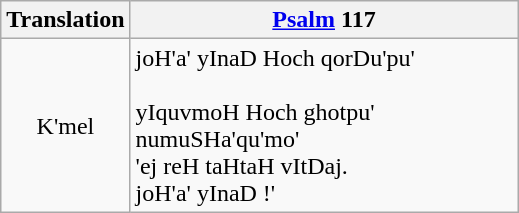<table class="wikitable">
<tr>
<th style="text-align:center; width:25%;">Translation</th>
<th><a href='#'>Psalm</a> 117</th>
</tr>
<tr>
<td style="text-align:center;">K'mel</td>
<td>joH'a' yInaD Hoch qorDu'pu' <br><br>yIquvmoH Hoch ghotpu' <br>
numuSHa'qu'mo' <br>
'ej reH taHtaH vItDaj.<br>
joH'a' yInaD !'</td>
</tr>
</table>
